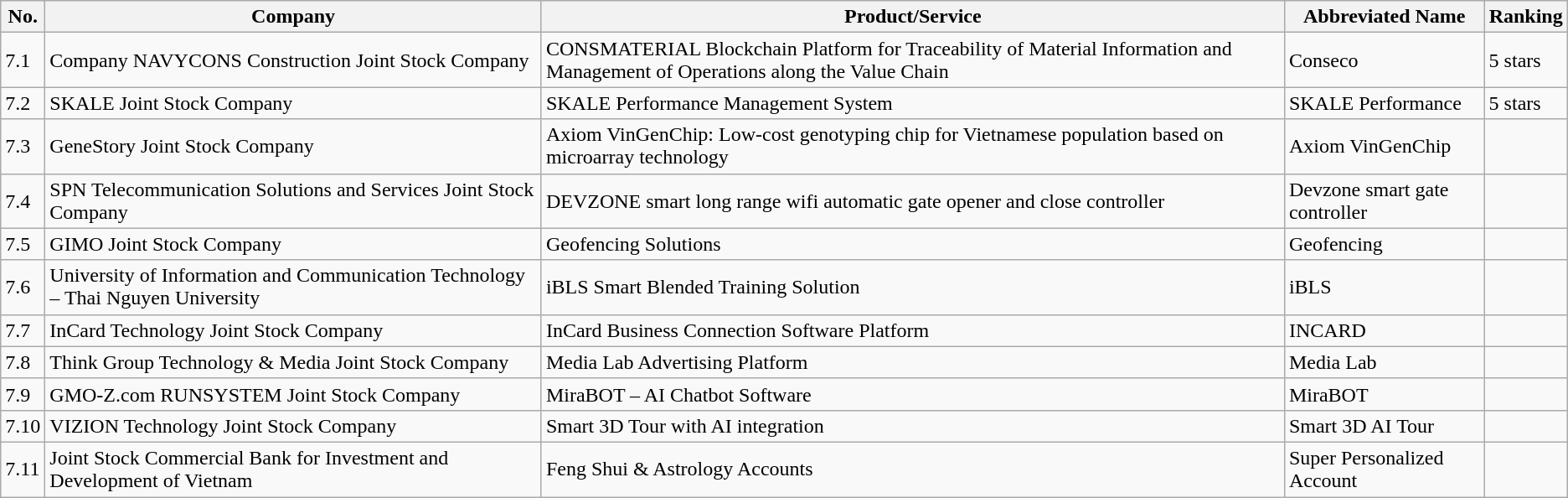<table class="wikitable sortable mw-collapsible mw-collapsed">
<tr>
<th>No.</th>
<th>Company</th>
<th>Product/Service</th>
<th>Abbreviated Name</th>
<th>Ranking</th>
</tr>
<tr>
<td>7.1</td>
<td>Company NAVYCONS Construction Joint Stock Company</td>
<td>CONSMATERIAL Blockchain Platform for Traceability of Material Information and Management of Operations along the Value Chain</td>
<td>Conseco</td>
<td>5 stars</td>
</tr>
<tr>
<td>7.2</td>
<td>SKALE Joint Stock Company</td>
<td>SKALE Performance Management System</td>
<td>SKALE Performance</td>
<td>5 stars</td>
</tr>
<tr>
<td>7.3</td>
<td>GeneStory Joint Stock Company</td>
<td>Axiom VinGenChip: Low-cost genotyping chip for Vietnamese population based on microarray technology</td>
<td>Axiom VinGenChip</td>
<td></td>
</tr>
<tr>
<td>7.4</td>
<td>SPN Telecommunication Solutions and Services Joint Stock Company</td>
<td>DEVZONE smart long range wifi automatic gate opener and close controller</td>
<td>Devzone smart gate controller</td>
<td></td>
</tr>
<tr>
<td>7.5</td>
<td>GIMO Joint Stock Company</td>
<td>Geofencing Solutions</td>
<td>Geofencing</td>
<td></td>
</tr>
<tr>
<td>7.6</td>
<td>University of Information and Communication Technology – Thai Nguyen University</td>
<td>iBLS Smart Blended Training Solution</td>
<td>iBLS</td>
<td></td>
</tr>
<tr>
<td>7.7</td>
<td>InCard Technology Joint Stock Company</td>
<td>InCard Business Connection Software Platform</td>
<td>INCARD</td>
<td></td>
</tr>
<tr>
<td>7.8</td>
<td>Think Group Technology & Media Joint Stock Company</td>
<td>Media Lab Advertising Platform</td>
<td>Media Lab</td>
<td></td>
</tr>
<tr>
<td>7.9</td>
<td>GMO-Z.com RUNSYSTEM Joint Stock Company</td>
<td>MiraBOT – AI Chatbot Software</td>
<td>MiraBOT</td>
<td></td>
</tr>
<tr>
<td>7.10</td>
<td>VIZION Technology Joint Stock Company</td>
<td>Smart 3D Tour with AI integration</td>
<td>Smart 3D AI Tour</td>
<td></td>
</tr>
<tr>
<td>7.11</td>
<td>Joint Stock Commercial Bank for Investment and Development of Vietnam</td>
<td>Feng Shui & Astrology Accounts</td>
<td>Super Personalized Account</td>
<td></td>
</tr>
</table>
